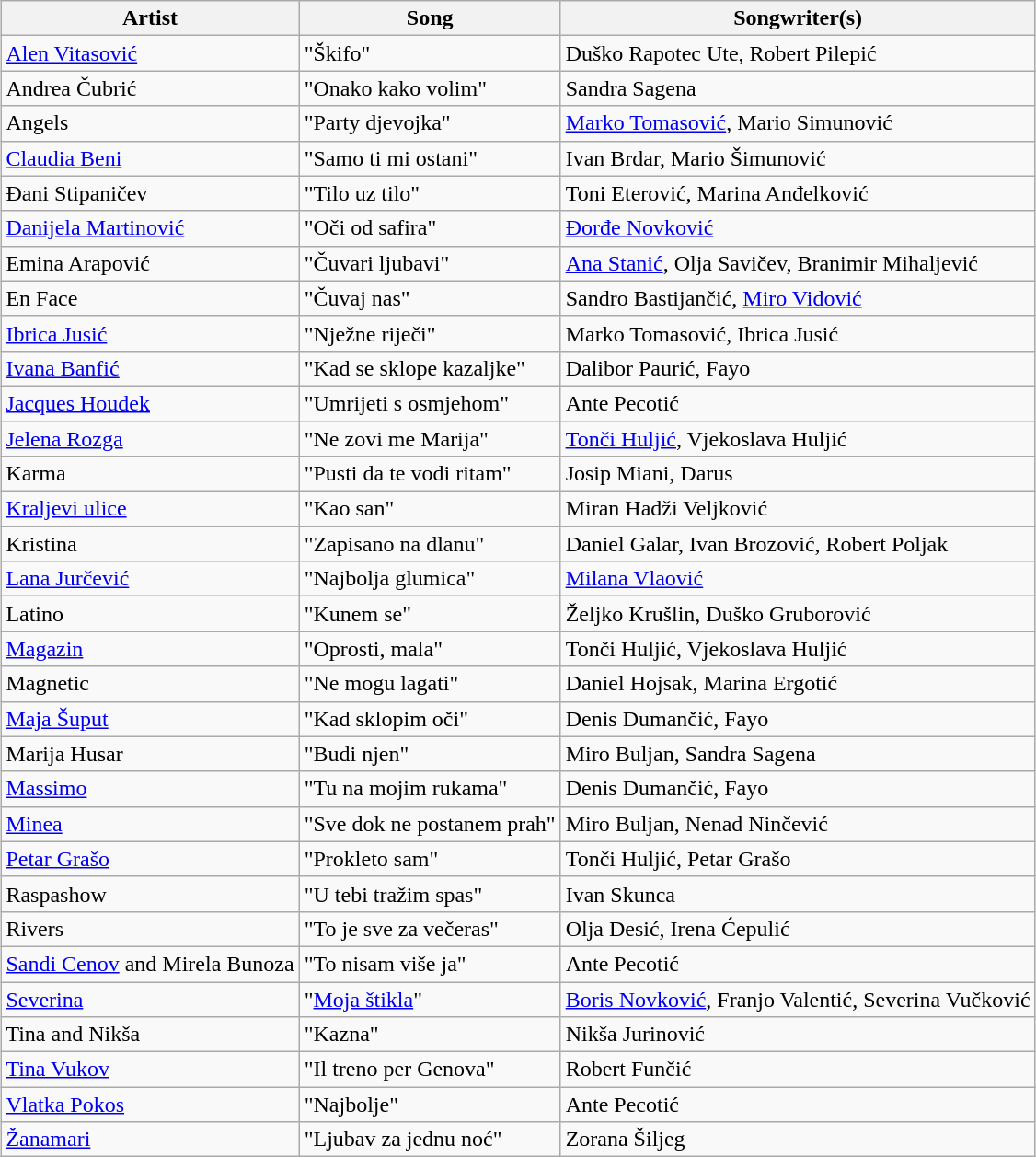<table class="sortable wikitable" style="margin: 1em auto 1em auto;">
<tr>
<th>Artist</th>
<th>Song</th>
<th>Songwriter(s)</th>
</tr>
<tr>
<td><a href='#'>Alen Vitasović</a></td>
<td>"Škifo"</td>
<td>Duško Rapotec Ute, Robert Pilepić</td>
</tr>
<tr>
<td>Andrea Čubrić</td>
<td>"Onako kako volim"</td>
<td>Sandra Sagena</td>
</tr>
<tr>
<td>Angels</td>
<td>"Party djevojka"</td>
<td><a href='#'>Marko Tomasović</a>, Mario Simunović</td>
</tr>
<tr>
<td><a href='#'>Claudia Beni</a></td>
<td>"Samo ti mi ostani"</td>
<td>Ivan Brdar, Mario Šimunović</td>
</tr>
<tr>
<td>Đani Stipaničev</td>
<td>"Tilo uz tilo"</td>
<td>Toni Eterović, Marina Anđelković</td>
</tr>
<tr>
<td><a href='#'>Danijela Martinović</a></td>
<td>"Oči od safira"</td>
<td><a href='#'>Đorđe Novković</a></td>
</tr>
<tr>
<td>Emina Arapović</td>
<td>"Čuvari ljubavi"</td>
<td><a href='#'>Ana Stanić</a>, Olja Savičev, Branimir Mihaljević</td>
</tr>
<tr>
<td>En Face</td>
<td>"Čuvaj nas"</td>
<td>Sandro Bastijančić, <a href='#'>Miro Vidović</a></td>
</tr>
<tr>
<td><a href='#'>Ibrica Jusić</a></td>
<td>"Nježne riječi"</td>
<td>Marko Tomasović, Ibrica Jusić</td>
</tr>
<tr>
<td><a href='#'>Ivana Banfić</a></td>
<td>"Kad se sklope kazaljke"</td>
<td>Dalibor Paurić, Fayo</td>
</tr>
<tr>
<td><a href='#'>Jacques Houdek</a></td>
<td>"Umrijeti s osmjehom"</td>
<td>Ante Pecotić</td>
</tr>
<tr>
<td><a href='#'>Jelena Rozga</a></td>
<td>"Ne zovi me Marija"</td>
<td><a href='#'>Tonči Huljić</a>, Vjekoslava Huljić</td>
</tr>
<tr>
<td>Karma</td>
<td>"Pusti da te vodi ritam"</td>
<td>Josip Miani, Darus</td>
</tr>
<tr>
<td><a href='#'>Kraljevi ulice</a></td>
<td>"Kao san"</td>
<td>Miran Hadži Veljković</td>
</tr>
<tr>
<td>Kristina</td>
<td>"Zapisano na dlanu"</td>
<td>Daniel Galar, Ivan Brozović, Robert Poljak</td>
</tr>
<tr>
<td><a href='#'>Lana Jurčević</a></td>
<td>"Najbolja glumica"</td>
<td><a href='#'>Milana Vlaović</a></td>
</tr>
<tr>
<td>Latino</td>
<td>"Kunem se"</td>
<td>Željko Krušlin, Duško Gruborović</td>
</tr>
<tr>
<td><a href='#'>Magazin</a></td>
<td>"Oprosti, mala"</td>
<td>Tonči Huljić, Vjekoslava Huljić</td>
</tr>
<tr>
<td>Magnetic</td>
<td>"Ne mogu lagati"</td>
<td>Daniel Hojsak, Marina Ergotić</td>
</tr>
<tr>
<td><a href='#'>Maja Šuput</a></td>
<td>"Kad sklopim oči"</td>
<td>Denis Dumančić, Fayo</td>
</tr>
<tr>
<td>Marija Husar</td>
<td>"Budi njen"</td>
<td>Miro Buljan, Sandra Sagena</td>
</tr>
<tr>
<td><a href='#'>Massimo</a></td>
<td>"Tu na mojim rukama"</td>
<td>Denis Dumančić, Fayo</td>
</tr>
<tr>
<td><a href='#'>Minea</a></td>
<td>"Sve dok ne postanem prah"</td>
<td>Miro Buljan, Nenad Ninčević</td>
</tr>
<tr>
<td><a href='#'>Petar Grašo</a></td>
<td>"Prokleto sam"</td>
<td>Tonči Huljić, Petar Grašo</td>
</tr>
<tr>
<td>Raspashow</td>
<td>"U tebi tražim spas"</td>
<td>Ivan Skunca</td>
</tr>
<tr>
<td>Rivers</td>
<td>"To je sve za večeras"</td>
<td>Olja Desić, Irena Ćepulić</td>
</tr>
<tr>
<td><a href='#'>Sandi Cenov</a> and Mirela Bunoza</td>
<td>"To nisam više ja"</td>
<td>Ante Pecotić</td>
</tr>
<tr>
<td><a href='#'>Severina</a></td>
<td>"<a href='#'>Moja štikla</a>"</td>
<td><a href='#'>Boris Novković</a>, Franjo Valentić, Severina Vučković</td>
</tr>
<tr>
<td>Tina and Nikša</td>
<td>"Kazna"</td>
<td>Nikša Jurinović</td>
</tr>
<tr>
<td><a href='#'>Tina Vukov</a></td>
<td>"Il treno per Genova"</td>
<td>Robert Funčić</td>
</tr>
<tr>
<td><a href='#'>Vlatka Pokos</a></td>
<td>"Najbolje"</td>
<td>Ante Pecotić</td>
</tr>
<tr>
<td><a href='#'>Žanamari</a></td>
<td>"Ljubav za jednu noć"</td>
<td>Zorana Šiljeg</td>
</tr>
</table>
